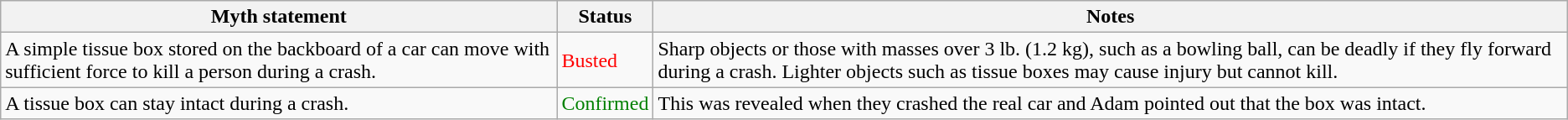<table class="wikitable plainrowheaders">
<tr>
<th>Myth statement</th>
<th>Status</th>
<th>Notes</th>
</tr>
<tr>
<td>A simple tissue box stored on the backboard of a car can move with sufficient force to kill a person during a crash.</td>
<td style="color:red">Busted</td>
<td>Sharp objects or those with masses over 3 lb. (1.2 kg), such as a bowling ball, can be deadly if they fly forward during a crash. Lighter objects such as tissue boxes may cause injury but cannot kill.</td>
</tr>
<tr>
<td>A tissue box can stay intact during a crash.</td>
<td style="color:green">Confirmed</td>
<td>This was revealed when they crashed the real car and Adam pointed out that the box was intact.</td>
</tr>
</table>
